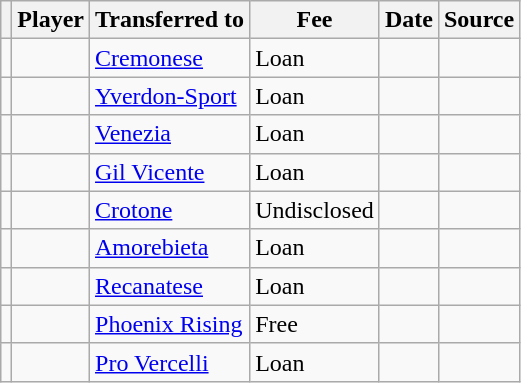<table class="wikitable plainrowheaders sortable">
<tr>
<th></th>
<th scope="col">Player</th>
<th>Transferred to</th>
<th style="width: 65px;">Fee</th>
<th scope="col">Date</th>
<th scope="col">Source</th>
</tr>
<tr>
<td align="center"></td>
<td></td>
<td> <a href='#'>Cremonese</a></td>
<td>Loan</td>
<td></td>
<td></td>
</tr>
<tr>
<td align="center"></td>
<td></td>
<td> <a href='#'>Yverdon-Sport</a></td>
<td>Loan</td>
<td></td>
<td></td>
</tr>
<tr>
<td align="center"></td>
<td></td>
<td> <a href='#'>Venezia</a></td>
<td>Loan</td>
<td></td>
<td></td>
</tr>
<tr>
<td align="center"></td>
<td></td>
<td> <a href='#'>Gil Vicente</a></td>
<td>Loan</td>
<td></td>
<td></td>
</tr>
<tr>
<td align="center"></td>
<td></td>
<td> <a href='#'>Crotone</a></td>
<td>Undisclosed</td>
<td></td>
<td></td>
</tr>
<tr>
<td align="center"></td>
<td></td>
<td> <a href='#'>Amorebieta</a></td>
<td>Loan</td>
<td></td>
<td></td>
</tr>
<tr>
<td align="center"></td>
<td></td>
<td> <a href='#'>Recanatese</a></td>
<td>Loan</td>
<td></td>
<td></td>
</tr>
<tr>
<td align="center"></td>
<td></td>
<td> <a href='#'>Phoenix Rising</a></td>
<td>Free</td>
<td></td>
<td></td>
</tr>
<tr>
<td align="center"></td>
<td></td>
<td> <a href='#'>Pro Vercelli</a></td>
<td>Loan</td>
<td></td>
<td></td>
</tr>
</table>
